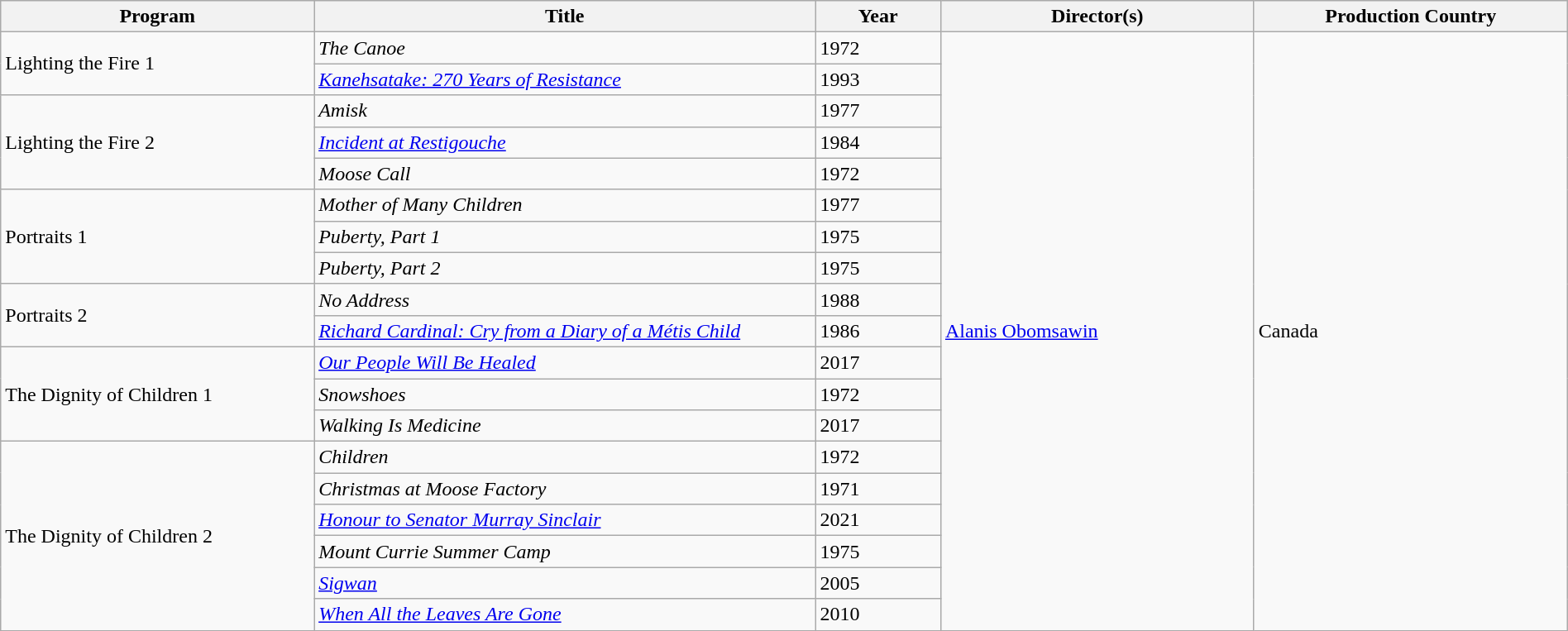<table class="sortable wikitable" width="100%" cellpadding="5">
<tr>
<th scope="col" width="20%">Program</th>
<th scope="col" width="32%">Title</th>
<th scope="col" width="8%">Year</th>
<th scope="col" width="20%">Director(s)</th>
<th scope="col" width="20%">Production Country</th>
</tr>
<tr>
<td rowspan=2>Lighting the Fire 1</td>
<td><em>The Canoe</em></td>
<td>1972</td>
<td rowspan=19><a href='#'>Alanis Obomsawin</a></td>
<td rowspan=19>Canada</td>
</tr>
<tr>
<td><em><a href='#'>Kanehsatake: 270 Years of Resistance</a></em></td>
<td>1993</td>
</tr>
<tr>
<td rowspan=3>Lighting the Fire 2</td>
<td><em>Amisk</em></td>
<td>1977</td>
</tr>
<tr>
<td><em><a href='#'>Incident at Restigouche</a></em></td>
<td>1984</td>
</tr>
<tr>
<td><em>Moose Call</em></td>
<td>1972</td>
</tr>
<tr>
<td rowspan=3>Portraits 1</td>
<td><em>Mother of Many Children</em></td>
<td>1977</td>
</tr>
<tr>
<td><em>Puberty, Part 1</em></td>
<td>1975</td>
</tr>
<tr>
<td><em>Puberty, Part 2</em></td>
<td>1975</td>
</tr>
<tr>
<td rowspan=2>Portraits 2</td>
<td><em>No Address</em></td>
<td>1988</td>
</tr>
<tr>
<td><em><a href='#'>Richard Cardinal: Cry from a Diary of a Métis Child</a></em></td>
<td>1986</td>
</tr>
<tr>
<td rowspan=3>The Dignity of Children 1</td>
<td><em><a href='#'>Our People Will Be Healed</a></em></td>
<td>2017</td>
</tr>
<tr>
<td><em>Snowshoes</em></td>
<td>1972</td>
</tr>
<tr>
<td><em>Walking Is Medicine</em></td>
<td>2017</td>
</tr>
<tr>
<td rowspan=6>The Dignity of Children 2</td>
<td><em>Children</em></td>
<td>1972</td>
</tr>
<tr>
<td><em>Christmas at Moose Factory</em></td>
<td>1971</td>
</tr>
<tr>
<td><em><a href='#'>Honour to Senator Murray Sinclair</a></em></td>
<td>2021</td>
</tr>
<tr>
<td><em>Mount Currie Summer Camp</em></td>
<td>1975</td>
</tr>
<tr>
<td><em><a href='#'>Sigwan</a></em></td>
<td>2005</td>
</tr>
<tr>
<td><em><a href='#'>When All the Leaves Are Gone</a></em></td>
<td>2010</td>
</tr>
</table>
